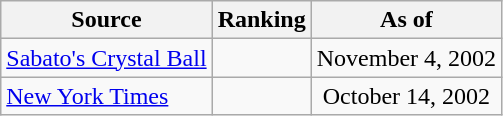<table class="wikitable" style="text-align:center">
<tr>
<th>Source</th>
<th>Ranking</th>
<th>As of</th>
</tr>
<tr>
<td align=left><a href='#'>Sabato's Crystal Ball</a></td>
<td></td>
<td>November 4, 2002</td>
</tr>
<tr>
<td align=left><a href='#'>New York Times</a></td>
<td></td>
<td>October 14, 2002</td>
</tr>
</table>
